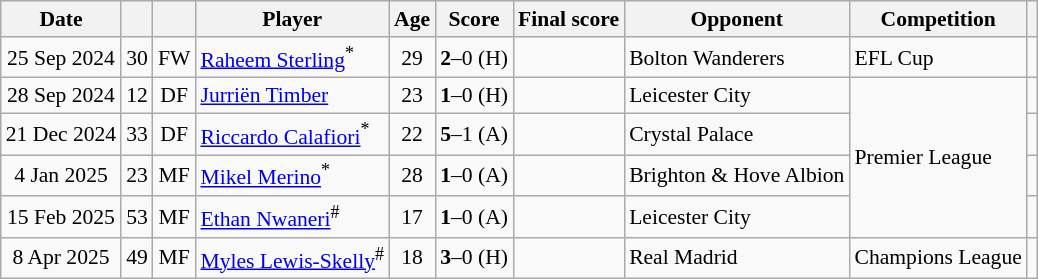<table class="wikitable" style="text-align:center; font-size:90%;">
<tr>
<th>Date</th>
<th></th>
<th></th>
<th>Player</th>
<th>Age</th>
<th>Score</th>
<th>Final score</th>
<th>Opponent</th>
<th>Competition</th>
<th></th>
</tr>
<tr>
<td>25 Sep 2024</td>
<td>30</td>
<td>FW</td>
<td style="text-align:left;"> <a href='#'>Raheem Sterling</a><sup>*</sup></td>
<td>29</td>
<td><strong>2</strong>–0 (H)</td>
<td></td>
<td style="text-align:left;">Bolton Wanderers</td>
<td style="text-align:left;">EFL Cup</td>
<td></td>
</tr>
<tr>
<td>28 Sep 2024</td>
<td>12</td>
<td>DF</td>
<td style="text-align:left;"> <a href='#'>Jurriën Timber</a></td>
<td>23</td>
<td><strong>1</strong>–0 (H)</td>
<td></td>
<td style="text-align:left;">Leicester City</td>
<td rowspan="4" style="text-align:left;">Premier League</td>
<td></td>
</tr>
<tr>
<td>21 Dec 2024</td>
<td>33</td>
<td>DF</td>
<td style="text-align:left;"> <a href='#'>Riccardo Calafiori</a><sup>*</sup></td>
<td>22</td>
<td><strong>5</strong>–1 (A)</td>
<td></td>
<td style="text-align:left;">Crystal Palace</td>
<td></td>
</tr>
<tr>
<td>4 Jan 2025</td>
<td>23</td>
<td>MF</td>
<td style="text-align:left;"> <a href='#'>Mikel Merino</a><sup>*</sup></td>
<td>28</td>
<td><strong>1</strong>–0 (A)</td>
<td></td>
<td style="text-align:left;">Brighton & Hove Albion</td>
<td></td>
</tr>
<tr>
<td>15 Feb 2025</td>
<td>53</td>
<td>MF</td>
<td style="text-align:left;"> <a href='#'>Ethan Nwaneri</a><sup>#</sup></td>
<td>17</td>
<td><strong>1</strong>–0 (A)</td>
<td></td>
<td style="text-align:left;">Leicester City</td>
<td></td>
</tr>
<tr>
<td>8 Apr 2025</td>
<td>49</td>
<td>MF</td>
<td style="text-align:left;"> <a href='#'>Myles Lewis-Skelly</a><sup>#</sup></td>
<td>18</td>
<td><strong>3</strong>–0 (H)</td>
<td></td>
<td style="text-align:left;"> Real Madrid</td>
<td style="text-align:left;">Champions League</td>
<td></td>
</tr>
</table>
